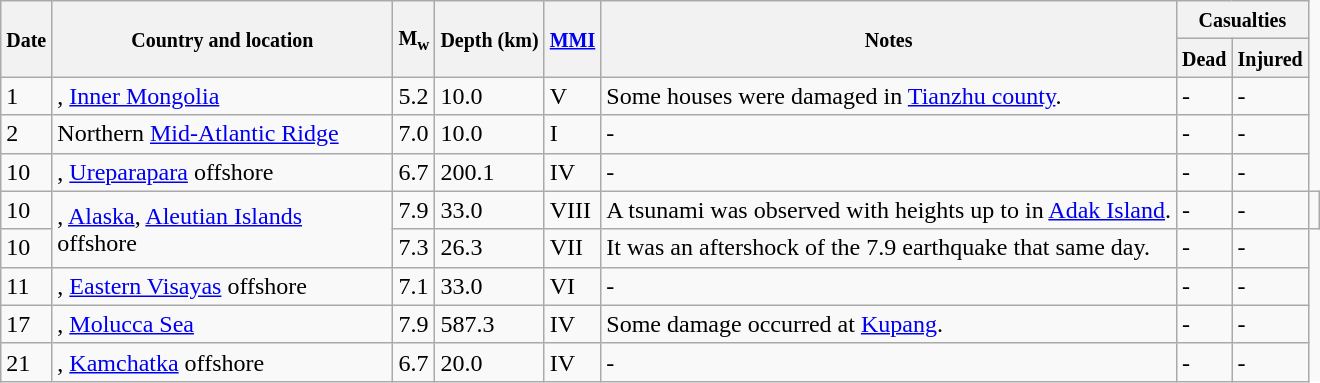<table class="wikitable sortable" style="border:1px black; margin-left:1em;">
<tr>
<th rowspan="2"><small>Date</small></th>
<th rowspan="2" style="width: 220px"><small>Country and location</small></th>
<th rowspan="2"><small>M<sub>w</sub></small></th>
<th rowspan="2"><small>Depth (km)</small></th>
<th rowspan="2"><small><a href='#'>MMI</a></small></th>
<th rowspan="2" class="unsortable"><small>Notes</small></th>
<th colspan="2"><small>Casualties</small></th>
</tr>
<tr>
<th><small>Dead</small></th>
<th><small>Injured</small></th>
</tr>
<tr>
<td>1</td>
<td>, <a href='#'>Inner Mongolia</a></td>
<td>5.2</td>
<td>10.0</td>
<td>V</td>
<td>Some houses were damaged in <a href='#'>Tianzhu county</a>.</td>
<td>-</td>
<td>-</td>
</tr>
<tr>
<td>2</td>
<td>Northern <a href='#'>Mid-Atlantic Ridge</a></td>
<td>7.0</td>
<td>10.0</td>
<td>I</td>
<td>-</td>
<td>-</td>
<td>-</td>
</tr>
<tr>
<td>10</td>
<td>, <a href='#'>Ureparapara</a> offshore</td>
<td>6.7</td>
<td>200.1</td>
<td>IV</td>
<td>-</td>
<td>-</td>
<td>-</td>
</tr>
<tr>
<td>10</td>
<td rowspan="2">, <a href='#'>Alaska</a>, <a href='#'>Aleutian Islands</a> offshore</td>
<td>7.9</td>
<td>33.0</td>
<td>VIII</td>
<td>A tsunami was observed with heights up to  in <a href='#'>Adak Island</a>.</td>
<td>-</td>
<td>-</td>
<td></td>
</tr>
<tr>
<td>10</td>
<td>7.3</td>
<td>26.3</td>
<td>VII</td>
<td>It was an aftershock of the 7.9 earthquake that same day.</td>
<td>-</td>
<td>-</td>
</tr>
<tr>
<td>11</td>
<td>, <a href='#'>Eastern Visayas</a> offshore</td>
<td>7.1</td>
<td>33.0</td>
<td>VI</td>
<td>-</td>
<td>-</td>
<td>-</td>
</tr>
<tr>
<td>17</td>
<td>, <a href='#'>Molucca Sea</a></td>
<td>7.9</td>
<td>587.3</td>
<td>IV</td>
<td>Some damage occurred at <a href='#'>Kupang</a>.</td>
<td>-</td>
<td>-</td>
</tr>
<tr>
<td>21</td>
<td>, <a href='#'>Kamchatka</a> offshore</td>
<td>6.7</td>
<td>20.0</td>
<td>IV</td>
<td>-</td>
<td>-</td>
<td>-</td>
</tr>
<tr>
</tr>
</table>
